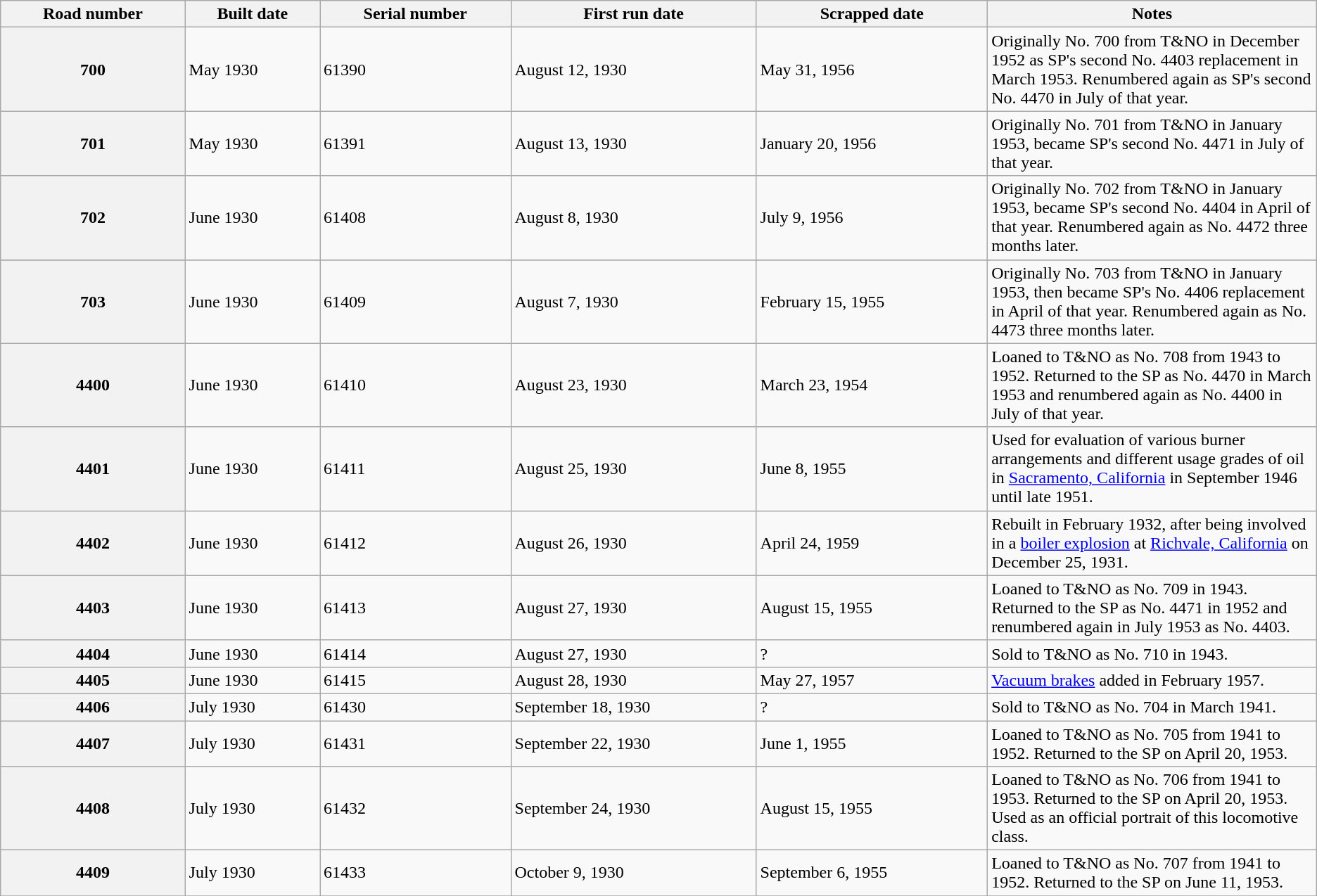<table class="wikitable sortable">
<tr>
<th scope="col">Road number</th>
<th scope="col">Built date</th>
<th scope="col">Serial number</th>
<th scope="col">First run date</th>
<th scope="col">Scrapped date</th>
<th scope="col" style="width:25%;">Notes</th>
</tr>
<tr>
<th scope="row">700</th>
<td>May 1930</td>
<td>61390</td>
<td>August 12, 1930</td>
<td>May 31, 1956</td>
<td>Originally No. 700 from T&NO in December 1952 as SP's second No. 4403 replacement in March 1953. Renumbered again as SP's second No. 4470 in July of that year.</td>
</tr>
<tr>
<th scope="row">701</th>
<td>May 1930</td>
<td>61391</td>
<td>August 13, 1930</td>
<td>January 20, 1956</td>
<td>Originally No. 701 from T&NO in January 1953, became SP's second No. 4471 in July of that year.</td>
</tr>
<tr>
<th scope="row">702</th>
<td>June 1930</td>
<td>61408</td>
<td>August 8, 1930</td>
<td>July 9, 1956</td>
<td>Originally No. 702 from T&NO in January 1953, became SP's second No. 4404 in April of that year. Renumbered again as No. 4472 three months later.</td>
</tr>
<tr>
</tr>
<tr>
<th scope="row">703</th>
<td>June 1930</td>
<td>61409</td>
<td>August 7, 1930</td>
<td>February 15, 1955</td>
<td>Originally No. 703 from T&NO in January 1953, then became SP's No. 4406 replacement in April of that year. Renumbered again as No. 4473 three months later.</td>
</tr>
<tr>
<th scope="row">4400</th>
<td>June 1930</td>
<td>61410</td>
<td>August 23, 1930</td>
<td>March 23, 1954</td>
<td>Loaned to T&NO as No. 708 from 1943 to 1952. Returned to the SP as No. 4470 in March 1953 and renumbered again as No. 4400 in July of that year.</td>
</tr>
<tr>
<th scope="row">4401</th>
<td>June 1930</td>
<td>61411</td>
<td>August 25, 1930</td>
<td>June 8, 1955</td>
<td>Used for evaluation of various burner arrangements and different usage grades of oil in <a href='#'>Sacramento, California</a> in September 1946 until late 1951.</td>
</tr>
<tr>
<th scope="row">4402</th>
<td>June 1930</td>
<td>61412</td>
<td>August 26, 1930</td>
<td>April 24, 1959</td>
<td>Rebuilt in February 1932, after being involved in a <a href='#'>boiler explosion</a> at <a href='#'>Richvale, California</a> on December 25, 1931.</td>
</tr>
<tr>
<th scope="row">4403</th>
<td>June 1930</td>
<td>61413</td>
<td>August 27, 1930</td>
<td>August 15, 1955</td>
<td>Loaned to T&NO as No. 709 in 1943. Returned to the SP as No. 4471 in 1952 and renumbered again in July 1953 as No. 4403.</td>
</tr>
<tr>
<th scope="row">4404</th>
<td>June 1930</td>
<td>61414</td>
<td>August 27, 1930</td>
<td>?</td>
<td>Sold to T&NO as No. 710 in 1943.</td>
</tr>
<tr>
<th scope="row">4405</th>
<td>June 1930</td>
<td>61415</td>
<td>August 28, 1930</td>
<td>May 27, 1957</td>
<td><a href='#'>Vacuum brakes</a> added in February 1957.</td>
</tr>
<tr>
<th scope="row">4406</th>
<td>July 1930</td>
<td>61430</td>
<td>September 18, 1930</td>
<td>?</td>
<td>Sold to T&NO as No. 704 in March 1941.</td>
</tr>
<tr>
<th scope="row">4407</th>
<td>July 1930</td>
<td>61431</td>
<td>September 22, 1930</td>
<td>June 1, 1955</td>
<td>Loaned to T&NO as No. 705 from 1941 to 1952. Returned to the SP on April 20, 1953.</td>
</tr>
<tr>
<th scope="row">4408</th>
<td>July 1930</td>
<td>61432</td>
<td>September 24, 1930</td>
<td>August 15, 1955</td>
<td>Loaned to T&NO as No. 706 from 1941 to 1953. Returned to the SP on April 20, 1953. Used as an official portrait of this locomotive class.</td>
</tr>
<tr>
<th scope="row">4409</th>
<td>July 1930</td>
<td>61433</td>
<td>October 9, 1930</td>
<td>September 6, 1955</td>
<td>Loaned to T&NO as No. 707 from 1941 to 1952. Returned to the SP on June 11, 1953.</td>
</tr>
<tr>
</tr>
</table>
